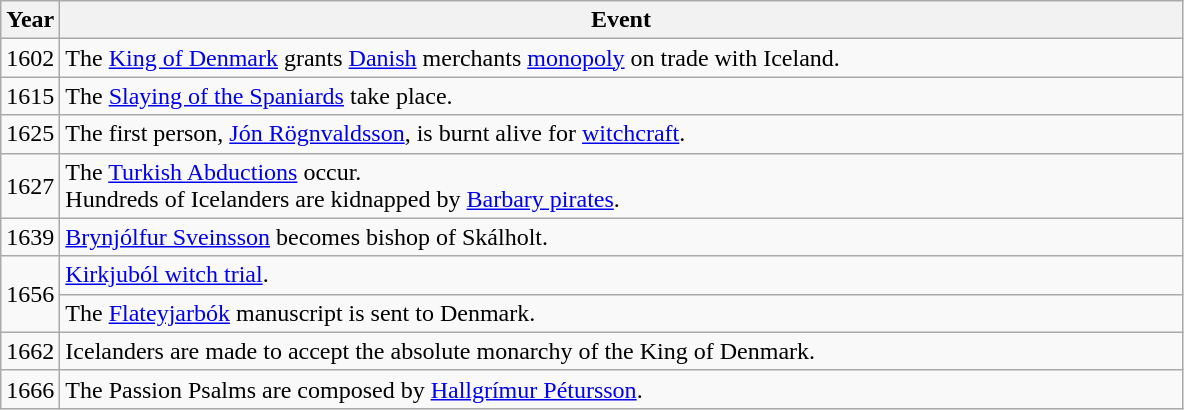<table class="wikitable">
<tr>
<th style="width: 5%">Year</th>
<th>Event</th>
</tr>
<tr>
<td style="text-align: right;">1602</td>
<td>The <a href='#'>King of Denmark</a> grants <a href='#'>Danish</a> merchants <a href='#'>monopoly</a> on trade with Iceland.</td>
</tr>
<tr>
<td style="text-align: right;">1615</td>
<td>The <a href='#'>Slaying of the Spaniards</a> take place.</td>
</tr>
<tr>
<td style="text-align: right;">1625</td>
<td>The first person, <a href='#'>Jón Rögnvaldsson</a>, is burnt alive for <a href='#'>witchcraft</a>.</td>
</tr>
<tr>
<td style="text-align: right;">1627</td>
<td>The <a href='#'>Turkish Abductions</a> occur.<br>Hundreds of Icelanders are kidnapped by <a href='#'>Barbary pirates</a>.</td>
</tr>
<tr>
<td style="text-align: right;">1639</td>
<td><a href='#'>Brynjólfur Sveinsson</a> becomes bishop of Skálholt.</td>
</tr>
<tr>
<td rowspan="2" style="text-align: right;">1656</td>
<td><a href='#'>Kirkjuból witch trial</a>.</td>
</tr>
<tr>
<td>The <a href='#'>Flateyjarbók</a> manuscript is sent to Denmark.</td>
</tr>
<tr>
<td style="text-align: right;">1662</td>
<td>Icelanders are made to accept the absolute monarchy of the King of Denmark.</td>
</tr>
<tr>
<td style="text-align: right;">1666</td>
<td>The Passion Psalms are composed by <a href='#'>Hallgrímur Pétursson</a>.</td>
</tr>
</table>
